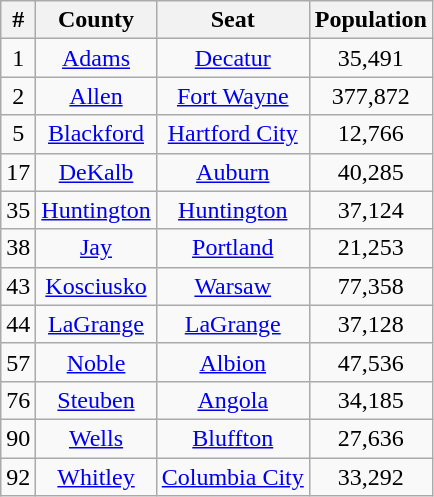<table class="wikitable sortable" style="text-align:center;">
<tr>
<th>#</th>
<th>County</th>
<th>Seat</th>
<th>Population</th>
</tr>
<tr>
<td>1</td>
<td><a href='#'>Adams</a></td>
<td><a href='#'>Decatur</a></td>
<td>35,491</td>
</tr>
<tr>
<td>2</td>
<td><a href='#'>Allen</a></td>
<td><a href='#'>Fort Wayne</a></td>
<td>377,872</td>
</tr>
<tr>
<td>5</td>
<td><a href='#'>Blackford</a></td>
<td><a href='#'>Hartford City</a></td>
<td>12,766</td>
</tr>
<tr>
<td>17</td>
<td><a href='#'>DeKalb</a></td>
<td><a href='#'>Auburn</a></td>
<td>40,285</td>
</tr>
<tr>
<td>35</td>
<td><a href='#'>Huntington</a></td>
<td><a href='#'>Huntington</a></td>
<td>37,124</td>
</tr>
<tr>
<td>38</td>
<td><a href='#'>Jay</a></td>
<td><a href='#'>Portland</a></td>
<td>21,253</td>
</tr>
<tr>
<td>43</td>
<td><a href='#'>Kosciusko</a></td>
<td><a href='#'>Warsaw</a></td>
<td>77,358</td>
</tr>
<tr>
<td>44</td>
<td><a href='#'>LaGrange</a></td>
<td><a href='#'>LaGrange</a></td>
<td>37,128</td>
</tr>
<tr>
<td>57</td>
<td><a href='#'>Noble</a></td>
<td><a href='#'>Albion</a></td>
<td>47,536</td>
</tr>
<tr>
<td>76</td>
<td><a href='#'>Steuben</a></td>
<td><a href='#'>Angola</a></td>
<td>34,185</td>
</tr>
<tr>
<td>90</td>
<td><a href='#'>Wells</a></td>
<td><a href='#'>Bluffton</a></td>
<td>27,636</td>
</tr>
<tr>
<td>92</td>
<td><a href='#'>Whitley</a></td>
<td><a href='#'>Columbia City</a></td>
<td>33,292</td>
</tr>
</table>
